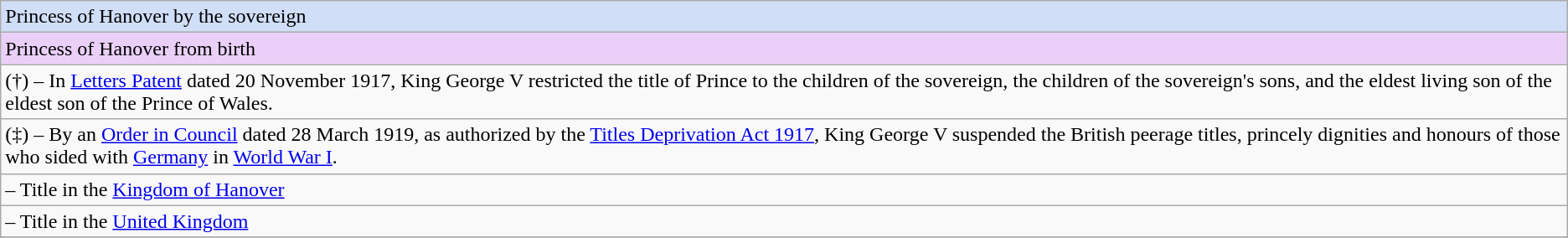<table class="wikitable">
<tr>
<td style="background:#d0def8">Princess of Hanover by the sovereign</td>
</tr>
<tr>
<td style="background:#ead0f8">Princess of Hanover from birth</td>
</tr>
<tr>
<td><span>(†)</span> – In <a href='#'>Letters Patent</a> dated 20 November 1917, King George V restricted the title of Prince to the children of the sovereign, the children of the sovereign's sons, and the eldest living son of the eldest son of the Prince of Wales.</td>
</tr>
<tr>
<td><span>(‡)</span> – By an <a href='#'>Order in Council</a> dated 28 March 1919, as authorized by the <a href='#'>Titles Deprivation Act 1917</a>, King George V suspended the British peerage titles, princely dignities and honours of those who sided with <a href='#'>Germany</a> in <a href='#'>World War I</a>.</td>
</tr>
<tr>
<td> – Title in the <a href='#'>Kingdom of Hanover</a></td>
</tr>
<tr>
<td> – Title in the <a href='#'>United Kingdom</a></td>
</tr>
<tr>
</tr>
</table>
